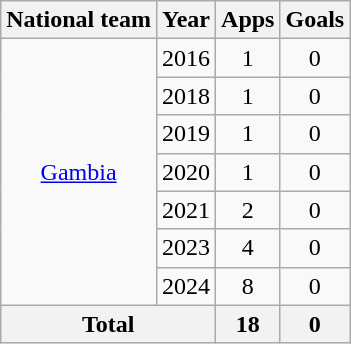<table class="wikitable" style="text-align:center">
<tr>
<th>National team</th>
<th>Year</th>
<th>Apps</th>
<th>Goals</th>
</tr>
<tr>
<td rowspan="7"><a href='#'>Gambia</a></td>
<td>2016</td>
<td>1</td>
<td>0</td>
</tr>
<tr>
<td>2018</td>
<td>1</td>
<td>0</td>
</tr>
<tr>
<td>2019</td>
<td>1</td>
<td>0</td>
</tr>
<tr>
<td>2020</td>
<td>1</td>
<td>0</td>
</tr>
<tr>
<td>2021</td>
<td>2</td>
<td>0</td>
</tr>
<tr>
<td>2023</td>
<td>4</td>
<td>0</td>
</tr>
<tr>
<td>2024</td>
<td>8</td>
<td>0</td>
</tr>
<tr>
<th colspan="2">Total</th>
<th>18</th>
<th>0</th>
</tr>
</table>
